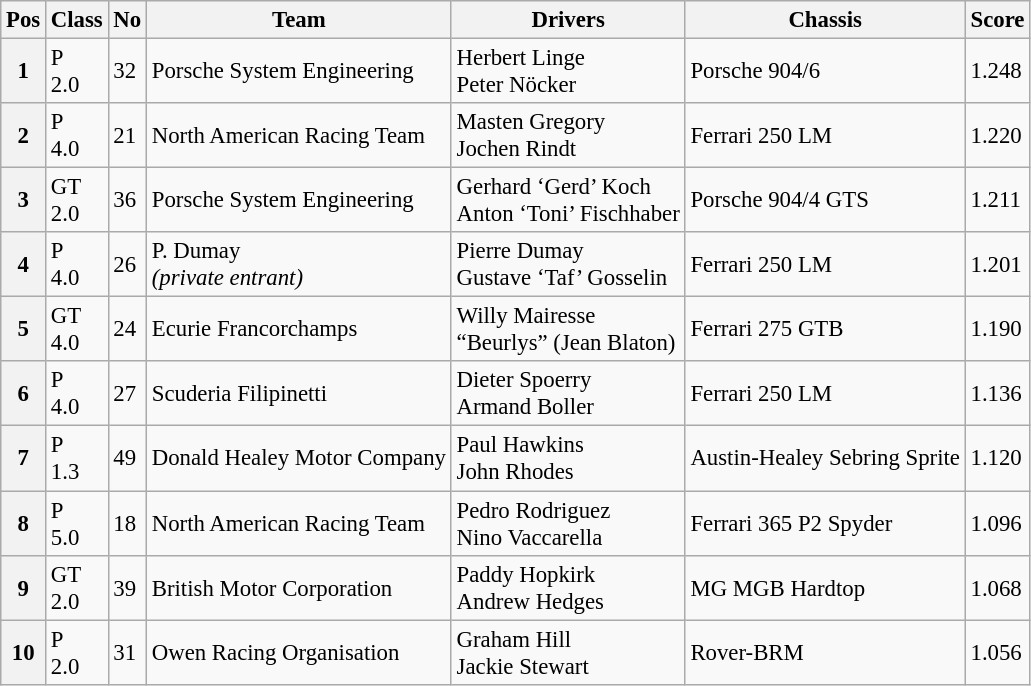<table class="wikitable" style="font-size: 95%;">
<tr>
<th>Pos</th>
<th>Class</th>
<th>No</th>
<th>Team</th>
<th>Drivers</th>
<th>Chassis</th>
<th>Score</th>
</tr>
<tr>
<th>1</th>
<td>P<br>2.0</td>
<td>32</td>
<td> Porsche System Engineering</td>
<td> Herbert Linge<br> Peter Nöcker</td>
<td>Porsche 904/6</td>
<td>1.248</td>
</tr>
<tr>
<th>2</th>
<td>P<br>4.0</td>
<td>21</td>
<td> North American Racing Team</td>
<td> Masten Gregory<br> Jochen Rindt</td>
<td>Ferrari 250 LM</td>
<td>1.220</td>
</tr>
<tr>
<th>3</th>
<td>GT<br>2.0</td>
<td>36</td>
<td> Porsche System Engineering</td>
<td> Gerhard ‘Gerd’ Koch<br> Anton ‘Toni’ Fischhaber</td>
<td>Porsche 904/4 GTS</td>
<td>1.211</td>
</tr>
<tr>
<th>4</th>
<td>P<br>4.0</td>
<td>26</td>
<td> P. Dumay<br><em>(private entrant)</em></td>
<td> Pierre Dumay<br> Gustave ‘Taf’ Gosselin</td>
<td>Ferrari 250 LM</td>
<td>1.201</td>
</tr>
<tr>
<th>5</th>
<td>GT<br>4.0</td>
<td>24</td>
<td> Ecurie Francorchamps</td>
<td> Willy Mairesse<br> “Beurlys” (Jean Blaton)</td>
<td>Ferrari 275 GTB</td>
<td>1.190</td>
</tr>
<tr>
<th>6</th>
<td>P<br>4.0</td>
<td>27</td>
<td> Scuderia Filipinetti</td>
<td> Dieter Spoerry<br> Armand Boller</td>
<td>Ferrari 250 LM</td>
<td>1.136</td>
</tr>
<tr>
<th>7</th>
<td>P<br>1.3</td>
<td>49</td>
<td> Donald Healey Motor Company</td>
<td> Paul Hawkins<br> John Rhodes</td>
<td>Austin-Healey Sebring Sprite</td>
<td>1.120</td>
</tr>
<tr>
<th>8</th>
<td>P<br>5.0</td>
<td>18</td>
<td> North American Racing Team</td>
<td> Pedro Rodriguez<br> Nino Vaccarella</td>
<td>Ferrari 365 P2 Spyder</td>
<td>1.096</td>
</tr>
<tr>
<th>9</th>
<td>GT<br>2.0</td>
<td>39</td>
<td> British Motor Corporation</td>
<td> Paddy Hopkirk<br> Andrew Hedges</td>
<td>MG MGB Hardtop</td>
<td>1.068</td>
</tr>
<tr>
<th>10</th>
<td>P<br>2.0</td>
<td>31</td>
<td> Owen Racing Organisation</td>
<td> Graham Hill<br> Jackie Stewart</td>
<td>Rover-BRM</td>
<td>1.056</td>
</tr>
</table>
